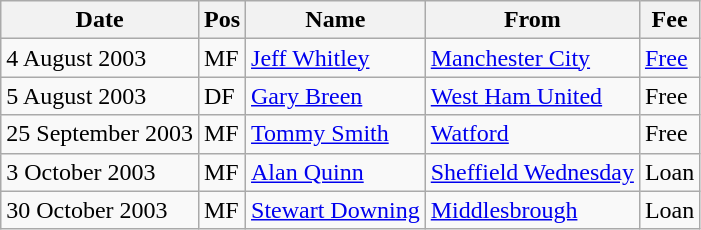<table class="wikitable">
<tr>
<th>Date</th>
<th>Pos</th>
<th>Name</th>
<th>From</th>
<th>Fee</th>
</tr>
<tr>
<td>4 August 2003</td>
<td>MF</td>
<td> <a href='#'>Jeff Whitley</a></td>
<td> <a href='#'>Manchester City</a></td>
<td><a href='#'>Free</a></td>
</tr>
<tr>
<td>5 August 2003</td>
<td>DF</td>
<td> <a href='#'>Gary Breen</a></td>
<td> <a href='#'>West Ham United</a></td>
<td>Free</td>
</tr>
<tr>
<td>25 September 2003</td>
<td>MF</td>
<td> <a href='#'>Tommy Smith</a></td>
<td> <a href='#'>Watford</a></td>
<td>Free</td>
</tr>
<tr>
<td>3 October 2003</td>
<td>MF</td>
<td> <a href='#'>Alan Quinn</a></td>
<td> <a href='#'>Sheffield Wednesday</a></td>
<td>Loan</td>
</tr>
<tr>
<td>30 October 2003</td>
<td>MF</td>
<td> <a href='#'>Stewart Downing</a></td>
<td> <a href='#'>Middlesbrough</a></td>
<td>Loan</td>
</tr>
</table>
